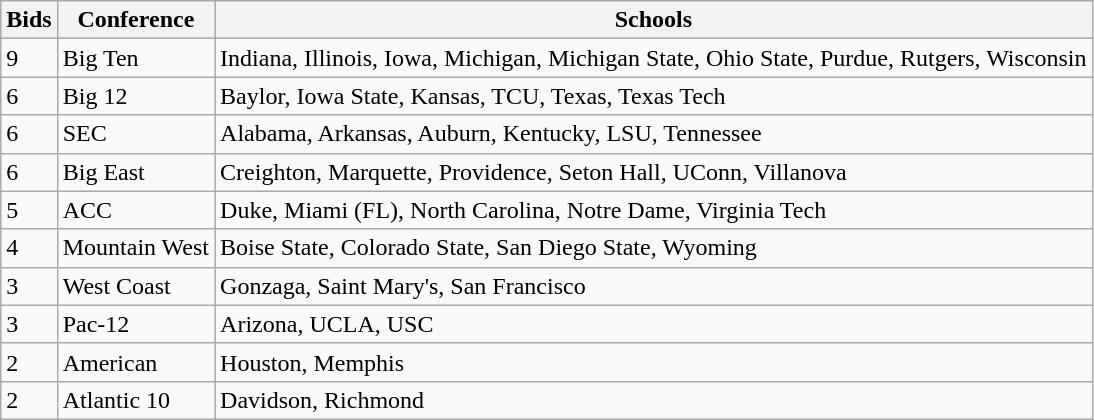<table class="wikitable sortable">
<tr>
<th>Bids</th>
<th>Conference</th>
<th class=unsortable>Schools</th>
</tr>
<tr>
<td>9</td>
<td>Big Ten</td>
<td>Indiana, Illinois, Iowa, Michigan, Michigan State, Ohio State, Purdue, Rutgers, Wisconsin</td>
</tr>
<tr>
<td>6</td>
<td>Big 12</td>
<td>Baylor, Iowa State, Kansas, TCU, Texas, Texas Tech</td>
</tr>
<tr>
<td>6</td>
<td>SEC</td>
<td>Alabama, Arkansas, Auburn, Kentucky, LSU, Tennessee</td>
</tr>
<tr>
<td>6</td>
<td>Big East</td>
<td>Creighton, Marquette, Providence, Seton Hall, UConn, Villanova</td>
</tr>
<tr>
<td>5</td>
<td>ACC</td>
<td>Duke, Miami (FL), North Carolina, Notre Dame, Virginia Tech</td>
</tr>
<tr>
<td>4</td>
<td>Mountain West</td>
<td>Boise State, Colorado State, San Diego State, Wyoming</td>
</tr>
<tr>
<td>3</td>
<td>West Coast</td>
<td>Gonzaga, Saint Mary's, San Francisco</td>
</tr>
<tr>
<td>3</td>
<td>Pac-12</td>
<td>Arizona, UCLA, USC</td>
</tr>
<tr>
<td>2</td>
<td>American</td>
<td>Houston, Memphis</td>
</tr>
<tr>
<td>2</td>
<td>Atlantic 10</td>
<td>Davidson, Richmond</td>
</tr>
</table>
